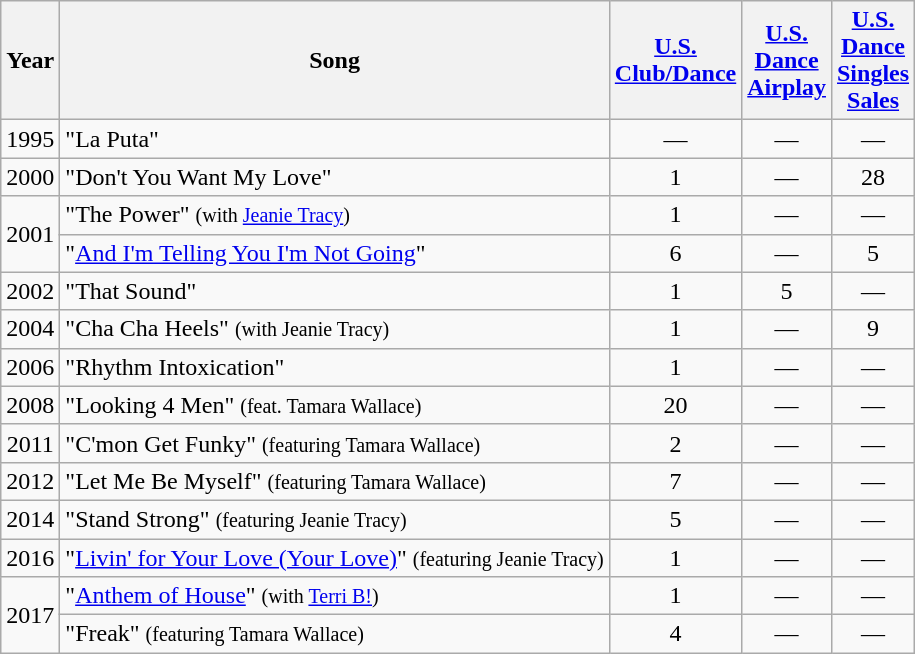<table class="wikitable">
<tr>
<th align="center">Year</th>
<th align="left">Song</th>
<th align="center" width="45"><a href='#'>U.S. Club/Dance</a><br></th>
<th align="center" width="45"><a href='#'>U.S. Dance Airplay</a></th>
<th align="center" width="45"><a href='#'>U.S. Dance Singles Sales</a></th>
</tr>
<tr>
<td align="center">1995</td>
<td align="left">"La Puta"</td>
<td align="center">—</td>
<td align="center">—</td>
<td align="center">—</td>
</tr>
<tr>
<td align="center">2000</td>
<td align="left">"Don't You Want My Love"</td>
<td align="center">1</td>
<td align="center">—</td>
<td align="center">28</td>
</tr>
<tr>
<td align="center" rowspan="2">2001</td>
<td align="left">"The Power" <small>(with <a href='#'>Jeanie Tracy</a>)</small></td>
<td align="center">1</td>
<td align="center">—</td>
<td align="center">—</td>
</tr>
<tr>
<td align="left">"<a href='#'>And I'm Telling You I'm Not Going</a>"</td>
<td align="center">6</td>
<td align="center">—</td>
<td align="center">5</td>
</tr>
<tr>
<td align="center">2002</td>
<td align="left">"That Sound"</td>
<td align="center">1</td>
<td align="center">5</td>
<td align="center">—</td>
</tr>
<tr>
<td align="center">2004</td>
<td align="left">"Cha Cha Heels" <small>(with Jeanie Tracy)</small></td>
<td align="center">1</td>
<td align="center">—</td>
<td align="center">9</td>
</tr>
<tr>
<td align="center">2006</td>
<td align="left">"Rhythm Intoxication"</td>
<td align="center">1</td>
<td align="center">—</td>
<td align="center">—</td>
</tr>
<tr>
<td align="center">2008</td>
<td align="left">"Looking 4 Men" <small>(feat. Tamara Wallace)</small></td>
<td align="center">20</td>
<td align="center">—</td>
<td align="center">—</td>
</tr>
<tr>
<td align="center">2011</td>
<td align="left">"C'mon Get Funky" <small>(featuring Tamara Wallace)</small></td>
<td align="center">2</td>
<td align="center">—</td>
<td align="center">—</td>
</tr>
<tr>
<td align="center">2012</td>
<td align="left">"Let Me Be Myself" <small>(featuring Tamara Wallace)</small></td>
<td align="center">7</td>
<td align="center">—</td>
<td align="center">—</td>
</tr>
<tr>
<td align="center">2014</td>
<td align="left">"Stand Strong" <small>(featuring Jeanie Tracy)</small></td>
<td align="center">5</td>
<td align="center">—</td>
<td align="center">—</td>
</tr>
<tr>
<td align="center">2016</td>
<td align="left">"<a href='#'>Livin' for Your Love (Your Love)</a>" <small>(featuring Jeanie Tracy)</small></td>
<td align="center">1</td>
<td align="center">—</td>
<td align="center">—</td>
</tr>
<tr>
<td align="center" rowspan="2">2017</td>
<td align="left">"<a href='#'>Anthem of House</a>" <small>(with <a href='#'>Terri B!</a>)</small></td>
<td align="center">1</td>
<td align="center">—</td>
<td align="center">—</td>
</tr>
<tr>
<td align="left">"Freak" <small>(featuring Tamara Wallace)</small></td>
<td align="center">4</td>
<td align="center">—</td>
<td align="center">—</td>
</tr>
</table>
